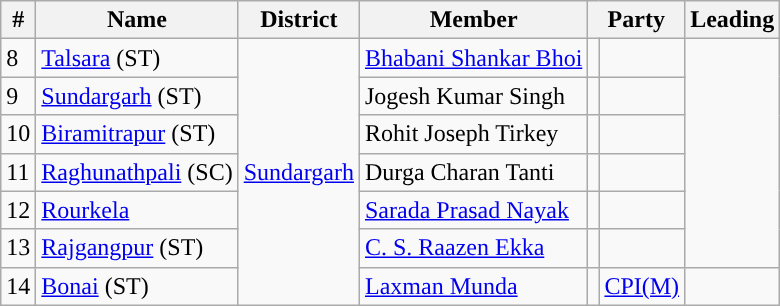<table class="wikitable">
<tr>
<th>#</th>
<th>Name</th>
<th>District</th>
<th>Member</th>
<th colspan="2">Party</th>
<th colspan="2">Leading<br></th>
</tr>
<tr>
<td>8</td>
<td><a href='#'>Talsara</a> (ST)</td>
<td rowspan="7"><a href='#'>Sundargarh</a></td>
<td><a href='#'>Bhabani Shankar Bhoi</a></td>
<td></td>
<td></td>
</tr>
<tr>
<td>9</td>
<td><a href='#'>Sundargarh</a> (ST)</td>
<td>Jogesh Kumar Singh</td>
<td></td>
<td></td>
</tr>
<tr>
<td>10</td>
<td><a href='#'>Biramitrapur</a> (ST)</td>
<td>Rohit Joseph Tirkey</td>
<td></td>
<td></td>
</tr>
<tr>
<td>11</td>
<td><a href='#'>Raghunathpali</a> (SC)</td>
<td>Durga Charan Tanti</td>
<td></td>
<td></td>
</tr>
<tr>
<td>12</td>
<td><a href='#'>Rourkela</a></td>
<td><a href='#'>Sarada Prasad Nayak</a></td>
<td></td>
<td></td>
</tr>
<tr>
<td>13</td>
<td><a href='#'>Rajgangpur</a> (ST)</td>
<td><a href='#'>C. S. Raazen Ekka</a></td>
<td></td>
<td></td>
</tr>
<tr>
<td>14</td>
<td><a href='#'>Bonai</a> (ST)</td>
<td><a href='#'>Laxman Munda</a></td>
<td style="background-color: "></td>
<td><a href='#'>CPI(M)</a></td>
<td></td>
</tr>
</table>
